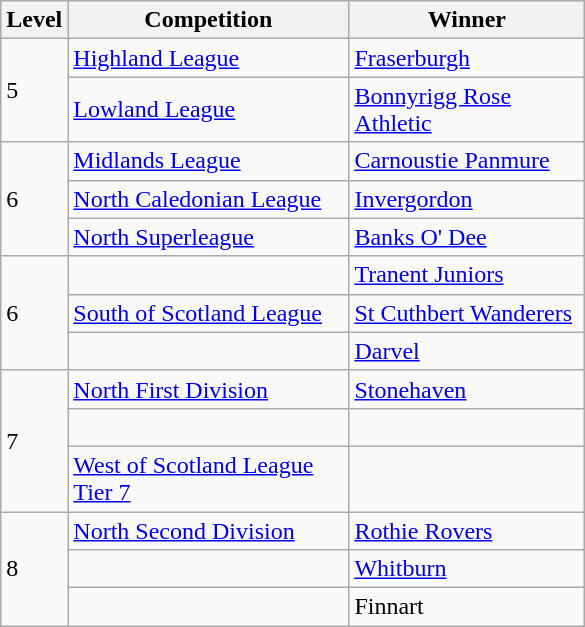<table class="wikitable">
<tr>
<th>Level</th>
<th width=180>Competition</th>
<th width=150>Winner</th>
</tr>
<tr>
<td rowspan="2">5</td>
<td><a href='#'>Highland League</a></td>
<td><a href='#'>Fraserburgh</a></td>
</tr>
<tr>
<td><a href='#'>Lowland League</a></td>
<td><a href='#'>Bonnyrigg Rose Athletic</a></td>
</tr>
<tr>
<td rowspan="3">6</td>
<td><a href='#'>Midlands League</a></td>
<td><a href='#'>Carnoustie Panmure</a></td>
</tr>
<tr>
<td><a href='#'>North Caledonian League</a></td>
<td><a href='#'>Invergordon</a></td>
</tr>
<tr>
<td><a href='#'>North Superleague</a></td>
<td><a href='#'>Banks O' Dee</a></td>
</tr>
<tr>
<td rowspan="3">6</td>
<td></td>
<td><a href='#'>Tranent Juniors</a></td>
</tr>
<tr>
<td><a href='#'>South of Scotland League</a></td>
<td><a href='#'>St Cuthbert Wanderers</a></td>
</tr>
<tr>
<td></td>
<td><a href='#'>Darvel</a></td>
</tr>
<tr>
<td rowspan="3">7</td>
<td><a href='#'>North First Division</a></td>
<td><a href='#'>Stonehaven</a></td>
</tr>
<tr>
<td></td>
<td> <br></td>
</tr>
<tr>
<td><a href='#'>West of Scotland League Tier 7</a></td>
<td> <br> <br></td>
</tr>
<tr>
<td rowspan="3">8</td>
<td><a href='#'>North Second Division</a></td>
<td><a href='#'>Rothie Rovers</a></td>
</tr>
<tr>
<td></td>
<td><a href='#'>Whitburn</a></td>
</tr>
<tr>
<td></td>
<td>Finnart</td>
</tr>
</table>
